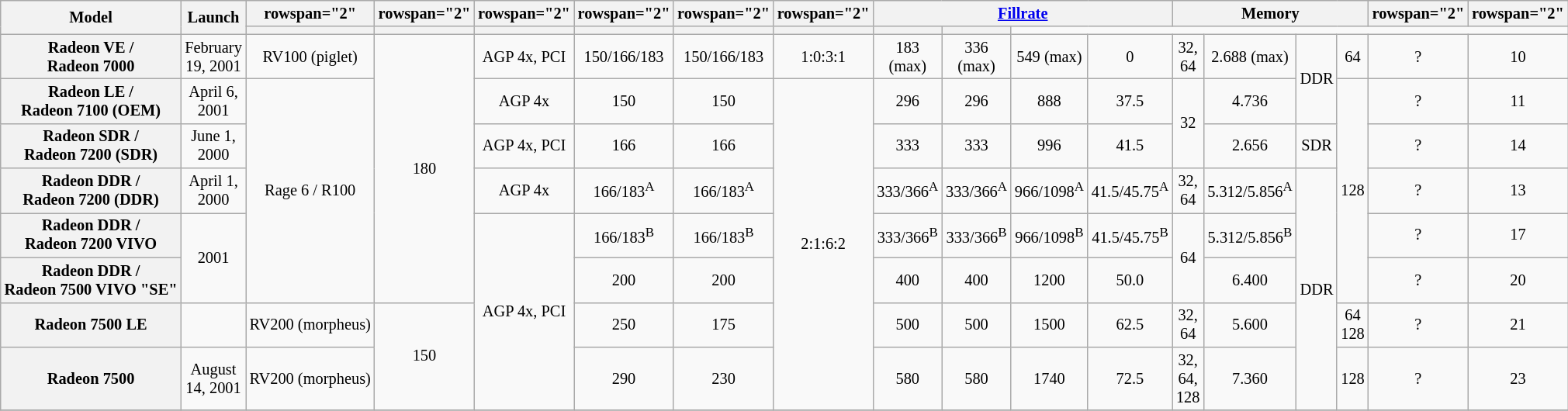<table class="mw-datatable wikitable sortable" style="font-size:85%; text-align:center;">
<tr>
<th rowspan="2">Model</th>
<th rowspan="2">Launch</th>
<th>rowspan="2" </th>
<th>rowspan="2" </th>
<th>rowspan="2" </th>
<th>rowspan="2" </th>
<th>rowspan="2" </th>
<th>rowspan="2" </th>
<th colspan="4"><a href='#'>Fillrate</a></th>
<th colspan="4">Memory</th>
<th>rowspan="2" </th>
<th>rowspan="2" </th>
</tr>
<tr>
<th></th>
<th></th>
<th></th>
<th></th>
<th></th>
<th></th>
<th></th>
<th></th>
</tr>
<tr>
<th>Radeon VE / Radeon 7000</th>
<td>February 19, 2001</td>
<td>RV100 (piglet)</td>
<td rowspan="6">180</td>
<td>AGP 4x, PCI</td>
<td>150/166/183</td>
<td>150/166/183</td>
<td>1:0:3:1</td>
<td>183 (max)</td>
<td>336 (max)</td>
<td>549 (max)</td>
<td>0</td>
<td>32, 64</td>
<td>2.688 (max)</td>
<td rowspan="2">DDR</td>
<td>64</td>
<td>?</td>
<td>10</td>
</tr>
<tr>
<th>Radeon LE / Radeon 7100 (OEM)</th>
<td>April 6, 2001</td>
<td rowspan="5">Rage 6 / R100</td>
<td>AGP 4x</td>
<td>150</td>
<td>150</td>
<td rowspan="7">2:1:6:2</td>
<td>296</td>
<td>296</td>
<td>888</td>
<td>37.5</td>
<td rowspan="2">32</td>
<td>4.736</td>
<td rowspan="5">128</td>
<td>?</td>
<td>11</td>
</tr>
<tr>
<th>Radeon SDR / Radeon 7200 (SDR)</th>
<td>June 1, 2000</td>
<td>AGP 4x, PCI</td>
<td>166</td>
<td>166</td>
<td>333</td>
<td>333</td>
<td>996</td>
<td>41.5</td>
<td>2.656</td>
<td>SDR</td>
<td>?</td>
<td>14</td>
</tr>
<tr>
<th>Radeon DDR / Radeon 7200 (DDR)</th>
<td>April 1, 2000</td>
<td>AGP 4x</td>
<td>166/183<sup>A</sup></td>
<td>166/183<sup>A</sup></td>
<td>333/366<sup>A</sup></td>
<td>333/366<sup>A</sup></td>
<td>966/1098<sup>A</sup></td>
<td>41.5/45.75<sup>A</sup></td>
<td>32, 64</td>
<td>5.312/5.856<sup>A</sup></td>
<td rowspan="5">DDR</td>
<td>?</td>
<td>13</td>
</tr>
<tr>
<th>Radeon DDR / Radeon 7200 VIVO</th>
<td rowspan="2">2001</td>
<td rowspan="4">AGP 4x, PCI</td>
<td>166/183<sup>B</sup></td>
<td>166/183<sup>B</sup></td>
<td>333/366<sup>B</sup></td>
<td>333/366<sup>B</sup></td>
<td>966/1098<sup>B</sup></td>
<td>41.5/45.75<sup>B</sup></td>
<td rowspan="2">64</td>
<td>5.312/5.856<sup>B</sup></td>
<td>?</td>
<td>17</td>
</tr>
<tr>
<th>Radeon DDR / Radeon 7500 VIVO "SE"</th>
<td>200</td>
<td>200</td>
<td>400</td>
<td>400</td>
<td>1200</td>
<td>50.0</td>
<td>6.400</td>
<td>?</td>
<td>20</td>
</tr>
<tr>
<th>Radeon 7500 LE</th>
<td></td>
<td>RV200 (morpheus)</td>
<td rowspan="2">150</td>
<td>250</td>
<td>175</td>
<td>500</td>
<td>500</td>
<td>1500</td>
<td>62.5</td>
<td>32, 64</td>
<td>5.600</td>
<td>64<br>128</td>
<td>?</td>
<td>21</td>
</tr>
<tr>
<th>Radeon 7500</th>
<td>August 14, 2001</td>
<td>RV200 (morpheus)</td>
<td>290</td>
<td>230</td>
<td>580</td>
<td>580</td>
<td>1740</td>
<td>72.5</td>
<td>32, 64, 128</td>
<td>7.360</td>
<td>128</td>
<td>?</td>
<td>23</td>
</tr>
<tr>
</tr>
</table>
